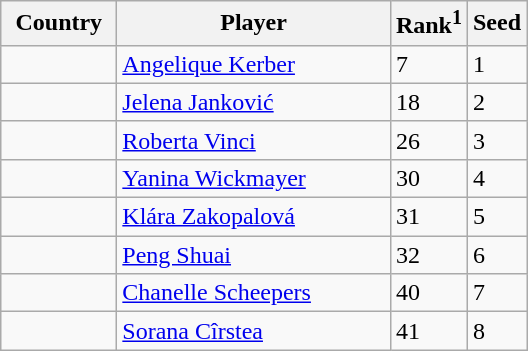<table class="sortable wikitable">
<tr>
<th width="70">Country</th>
<th width="175">Player</th>
<th>Rank<sup>1</sup></th>
<th>Seed</th>
</tr>
<tr>
<td></td>
<td><a href='#'>Angelique Kerber</a></td>
<td>7</td>
<td>1</td>
</tr>
<tr>
<td></td>
<td><a href='#'>Jelena Janković</a></td>
<td>18</td>
<td>2</td>
</tr>
<tr>
<td></td>
<td><a href='#'>Roberta Vinci</a></td>
<td>26</td>
<td>3</td>
</tr>
<tr>
<td></td>
<td><a href='#'>Yanina Wickmayer</a></td>
<td>30</td>
<td>4</td>
</tr>
<tr>
<td></td>
<td><a href='#'>Klára Zakopalová</a></td>
<td>31</td>
<td>5</td>
</tr>
<tr>
<td></td>
<td><a href='#'>Peng Shuai</a></td>
<td>32</td>
<td>6</td>
</tr>
<tr>
<td></td>
<td><a href='#'>Chanelle Scheepers</a></td>
<td>40</td>
<td>7</td>
</tr>
<tr>
<td></td>
<td><a href='#'>Sorana Cîrstea</a></td>
<td>41</td>
<td>8</td>
</tr>
</table>
